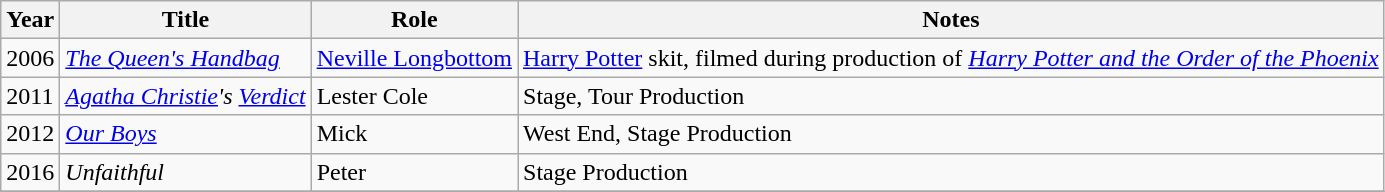<table class="wikitable sortable">
<tr>
<th>Year</th>
<th>Title</th>
<th>Role</th>
<th>Notes</th>
</tr>
<tr>
<td>2006</td>
<td><em><a href='#'>The Queen's Handbag</a></em></td>
<td><a href='#'>Neville Longbottom</a></td>
<td><a href='#'>Harry Potter</a> skit, filmed during production of <em><a href='#'>Harry Potter and the Order of the Phoenix</a></em></td>
</tr>
<tr>
<td>2011</td>
<td><em><a href='#'>Agatha Christie</a>'s <a href='#'>Verdict</a></em></td>
<td>Lester Cole</td>
<td>Stage, Tour Production</td>
</tr>
<tr>
<td>2012</td>
<td><em><a href='#'>Our Boys</a></em></td>
<td>Mick</td>
<td>West End, Stage Production</td>
</tr>
<tr>
<td>2016</td>
<td><em>Unfaithful</em></td>
<td>Peter</td>
<td>Stage Production</td>
</tr>
<tr>
</tr>
</table>
